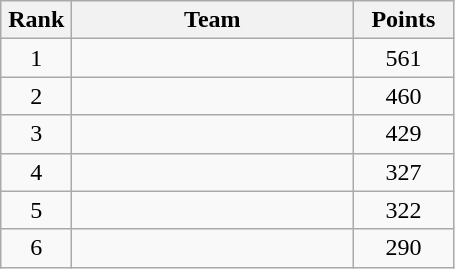<table class="wikitable" style="text-align:center;">
<tr>
<th width=40>Rank</th>
<th width=180>Team</th>
<th width=60>Points</th>
</tr>
<tr>
<td>1</td>
<td align=left></td>
<td>561</td>
</tr>
<tr>
<td>2</td>
<td align=left></td>
<td>460</td>
</tr>
<tr>
<td>3</td>
<td align=left></td>
<td>429</td>
</tr>
<tr>
<td>4</td>
<td align=left></td>
<td>327</td>
</tr>
<tr>
<td>5</td>
<td align=left></td>
<td>322</td>
</tr>
<tr>
<td>6</td>
<td align=left></td>
<td>290</td>
</tr>
</table>
